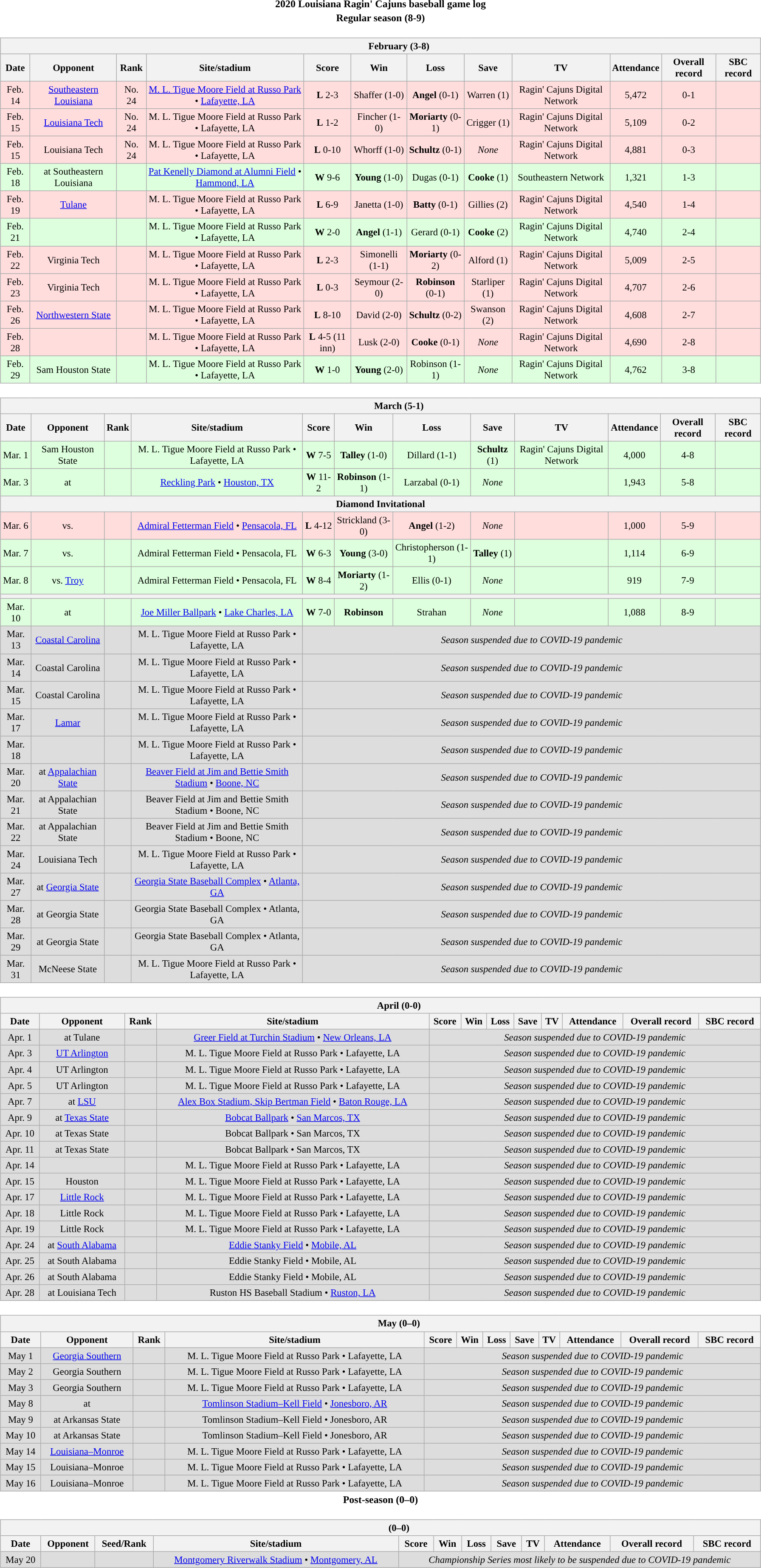<table class="toccolours" width=95% style="clear:both; margin:1.5em auto; text-align:center;">
<tr>
<th colspan=2>2020 Louisiana Ragin' Cajuns baseball game log</th>
</tr>
<tr>
<th colspan=2>Regular season (8-9)</th>
</tr>
<tr valign="top">
<td><br><table class="wikitable collapsible" style="margin:auto; width:100%; text-align:center; font-size:95%">
<tr>
<th colspan=12 style="padding-left:4em;">February (3-8)</th>
</tr>
<tr>
<th>Date</th>
<th>Opponent</th>
<th>Rank</th>
<th>Site/stadium</th>
<th>Score</th>
<th>Win</th>
<th>Loss</th>
<th>Save</th>
<th>TV</th>
<th>Attendance</th>
<th>Overall record</th>
<th>SBC record</th>
</tr>
<tr align="center" bgcolor=#ffdddd>
<td>Feb. 14</td>
<td><a href='#'>Southeastern Louisiana</a></td>
<td>No. 24</td>
<td><a href='#'>M. L. Tigue Moore Field at Russo Park</a> • <a href='#'>Lafayette, LA</a></td>
<td><strong>L</strong> 2-3</td>
<td>Shaffer (1-0)</td>
<td><strong>Angel</strong> (0-1)</td>
<td>Warren (1)</td>
<td>Ragin' Cajuns Digital Network</td>
<td>5,472</td>
<td>0-1</td>
<td></td>
</tr>
<tr align="center" bgcolor=#ffdddd>
<td>Feb. 15</td>
<td><a href='#'>Louisiana Tech</a></td>
<td>No. 24</td>
<td>M. L. Tigue Moore Field at Russo Park • Lafayette, LA</td>
<td><strong>L</strong> 1-2</td>
<td>Fincher (1-0)</td>
<td><strong>Moriarty</strong> (0-1)</td>
<td>Crigger (1)</td>
<td>Ragin' Cajuns Digital Network</td>
<td>5,109</td>
<td>0-2</td>
<td></td>
</tr>
<tr align="center" bgcolor=#ffdddd>
<td>Feb. 15</td>
<td>Louisiana Tech</td>
<td>No. 24</td>
<td>M. L. Tigue Moore Field at Russo Park • Lafayette, LA</td>
<td><strong>L</strong> 0-10</td>
<td>Whorff (1-0)</td>
<td><strong>Schultz</strong> (0-1)</td>
<td><em>None</em></td>
<td>Ragin' Cajuns Digital Network</td>
<td>4,881</td>
<td>0-3</td>
<td></td>
</tr>
<tr align="center" bgcolor=#ddffdd>
<td>Feb. 18</td>
<td>at Southeastern Louisiana</td>
<td></td>
<td><a href='#'>Pat Kenelly Diamond at Alumni Field</a> • <a href='#'>Hammond, LA</a></td>
<td><strong>W</strong> 9-6</td>
<td><strong>Young</strong> (1-0)</td>
<td>Dugas (0-1)</td>
<td><strong>Cooke</strong> (1)</td>
<td>Southeastern Network</td>
<td>1,321</td>
<td>1-3</td>
<td></td>
</tr>
<tr align="center" bgcolor=#ffdddd>
<td>Feb. 19</td>
<td><a href='#'>Tulane</a></td>
<td></td>
<td>M. L. Tigue Moore Field at Russo Park • Lafayette, LA</td>
<td><strong>L</strong> 6-9</td>
<td>Janetta (1-0)</td>
<td><strong>Batty</strong> (0-1)</td>
<td>Gillies (2)</td>
<td>Ragin' Cajuns Digital Network</td>
<td>4,540</td>
<td>1-4</td>
<td></td>
</tr>
<tr align="center" bgcolor=#ddffdd>
<td>Feb. 21</td>
<td></td>
<td></td>
<td>M. L. Tigue Moore Field at Russo Park • Lafayette, LA</td>
<td><strong>W</strong> 2-0</td>
<td><strong>Angel</strong> (1-1)</td>
<td>Gerard (0-1)</td>
<td><strong>Cooke</strong> (2)</td>
<td>Ragin' Cajuns Digital Network</td>
<td>4,740</td>
<td>2-4</td>
<td></td>
</tr>
<tr align="center" bgcolor=#ffdddd>
<td>Feb. 22</td>
<td>Virginia Tech</td>
<td></td>
<td>M. L. Tigue Moore Field at Russo Park • Lafayette, LA</td>
<td><strong>L</strong> 2-3</td>
<td>Simonelli (1-1)</td>
<td><strong>Moriarty</strong> (0-2)</td>
<td>Alford (1)</td>
<td>Ragin' Cajuns Digital Network</td>
<td>5,009</td>
<td>2-5</td>
<td></td>
</tr>
<tr align="center" bgcolor=#ffdddd>
<td>Feb. 23</td>
<td>Virginia Tech</td>
<td></td>
<td>M. L. Tigue Moore Field at Russo Park • Lafayette, LA</td>
<td><strong>L</strong> 0-3</td>
<td>Seymour (2-0)</td>
<td><strong>Robinson</strong> (0-1)</td>
<td>Starliper (1)</td>
<td>Ragin' Cajuns Digital Network</td>
<td>4,707</td>
<td>2-6</td>
<td></td>
</tr>
<tr align="center" bgcolor=#ffdddd>
<td>Feb. 26</td>
<td><a href='#'>Northwestern State</a></td>
<td></td>
<td>M. L. Tigue Moore Field at Russo Park • Lafayette, LA</td>
<td><strong>L</strong> 8-10</td>
<td>David (2-0)</td>
<td><strong>Schultz</strong> (0-2)</td>
<td>Swanson (2)</td>
<td>Ragin' Cajuns Digital Network</td>
<td>4,608</td>
<td>2-7</td>
<td></td>
</tr>
<tr align="center" bgcolor=#ffdddd>
<td>Feb. 28</td>
<td></td>
<td></td>
<td>M. L. Tigue Moore Field at Russo Park • Lafayette, LA</td>
<td><strong>L</strong> 4-5 (11 inn)</td>
<td>Lusk (2-0)</td>
<td><strong>Cooke</strong> (0-1)</td>
<td><em>None</em></td>
<td>Ragin' Cajuns Digital Network</td>
<td>4,690</td>
<td>2-8</td>
<td></td>
</tr>
<tr align="center" bgcolor=#ddffdd>
<td>Feb. 29</td>
<td>Sam Houston State</td>
<td></td>
<td>M. L. Tigue Moore Field at Russo Park • Lafayette, LA</td>
<td><strong>W</strong> 1-0</td>
<td><strong>Young</strong> (2-0)</td>
<td>Robinson (1-1)</td>
<td><em>None</em></td>
<td>Ragin' Cajuns Digital Network</td>
<td>4,762</td>
<td>3-8</td>
<td></td>
</tr>
</table>
</td>
</tr>
<tr>
<td><br><table class="wikitable collapsible " style="margin:auto; width:100%; text-align:center; font-size:95%">
<tr>
<th colspan=12 style="padding-left:4em;">March (5-1)</th>
</tr>
<tr>
<th>Date</th>
<th>Opponent</th>
<th>Rank</th>
<th>Site/stadium</th>
<th>Score</th>
<th>Win</th>
<th>Loss</th>
<th>Save</th>
<th>TV</th>
<th>Attendance</th>
<th>Overall record</th>
<th>SBC record</th>
</tr>
<tr align="center" bgcolor=#ddffdd>
<td>Mar. 1</td>
<td>Sam Houston State</td>
<td></td>
<td>M. L. Tigue Moore Field at Russo Park • Lafayette, LA</td>
<td><strong>W</strong> 7-5</td>
<td><strong>Talley</strong> (1-0)</td>
<td>Dillard (1-1)</td>
<td><strong>Schultz</strong> (1)</td>
<td>Ragin' Cajuns Digital Network</td>
<td>4,000</td>
<td>4-8</td>
<td></td>
</tr>
<tr align="center" bgcolor=#ddffdd>
<td>Mar. 3</td>
<td>at </td>
<td></td>
<td><a href='#'>Reckling Park</a> • <a href='#'>Houston, TX</a></td>
<td><strong>W</strong> 11-2</td>
<td><strong>Robinson</strong> (1-1)</td>
<td>Larzabal (0-1)</td>
<td><em>None</em></td>
<td></td>
<td>1,943</td>
<td>5-8</td>
<td></td>
</tr>
<tr>
<th colspan=12>Diamond Invitational</th>
</tr>
<tr align="center" bgcolor=#ffdddd>
<td>Mar. 6</td>
<td>vs. </td>
<td></td>
<td><a href='#'>Admiral Fetterman Field</a> • <a href='#'>Pensacola, FL</a></td>
<td><strong>L</strong> 4-12</td>
<td>Strickland (3-0)</td>
<td><strong>Angel</strong> (1-2)</td>
<td><em>None</em></td>
<td></td>
<td>1,000</td>
<td>5-9</td>
<td></td>
</tr>
<tr align="center" bgcolor=#ddffdd>
<td>Mar. 7</td>
<td>vs. </td>
<td></td>
<td>Admiral Fetterman Field • Pensacola, FL</td>
<td><strong>W</strong> 6-3</td>
<td><strong>Young</strong> (3-0)</td>
<td>Christopherson (1-1)</td>
<td><strong>Talley</strong> (1)</td>
<td></td>
<td>1,114</td>
<td>6-9</td>
<td></td>
</tr>
<tr align="center" bgcolor=#ddffdd>
<td>Mar. 8</td>
<td>vs. <a href='#'>Troy</a></td>
<td></td>
<td>Admiral Fetterman Field • Pensacola, FL</td>
<td><strong>W</strong> 8-4</td>
<td><strong>Moriarty</strong> (1-2)</td>
<td>Ellis (0-1)</td>
<td><em>None </em></td>
<td></td>
<td>919</td>
<td>7-9</td>
<td></td>
</tr>
<tr>
<th colspan=12></th>
</tr>
<tr align="center" bgcolor=#ddffdd>
<td>Mar. 10</td>
<td>at </td>
<td></td>
<td><a href='#'>Joe Miller Ballpark</a> • <a href='#'>Lake Charles, LA</a></td>
<td><strong>W</strong> 7-0</td>
<td><strong>Robinson</strong></td>
<td>Strahan</td>
<td><em>None</em></td>
<td></td>
<td>1,088</td>
<td>8-9</td>
<td></td>
</tr>
<tr align="center" bgcolor=#dddddd>
<td>Mar. 13</td>
<td><a href='#'>Coastal Carolina</a></td>
<td></td>
<td>M. L. Tigue Moore Field at Russo Park • Lafayette, LA</td>
<td colspan=8><em>Season suspended due to COVID-19 pandemic</em></td>
</tr>
<tr align="center" bgcolor=#dddddd>
<td>Mar. 14</td>
<td>Coastal Carolina</td>
<td></td>
<td>M. L. Tigue Moore Field at Russo Park • Lafayette, LA</td>
<td colspan=8><em>Season suspended due to COVID-19 pandemic</em></td>
</tr>
<tr align="center" bgcolor=#dddddd>
<td>Mar. 15</td>
<td>Coastal Carolina</td>
<td></td>
<td>M. L. Tigue Moore Field at Russo Park • Lafayette, LA</td>
<td colspan=8><em>Season suspended due to COVID-19 pandemic</em></td>
</tr>
<tr align="center" bgcolor=#dddddd>
<td>Mar. 17</td>
<td><a href='#'>Lamar</a></td>
<td></td>
<td>M. L. Tigue Moore Field at Russo Park • Lafayette, LA</td>
<td colspan=8><em>Season suspended due to COVID-19 pandemic</em></td>
</tr>
<tr align="center" bgcolor=#dddddd>
<td>Mar. 18</td>
<td></td>
<td></td>
<td>M. L. Tigue Moore Field at Russo Park • Lafayette, LA</td>
<td colspan=8><em>Season suspended due to COVID-19 pandemic</em></td>
</tr>
<tr align="center" bgcolor=#dddddd>
<td>Mar. 20</td>
<td>at <a href='#'>Appalachian State</a></td>
<td></td>
<td><a href='#'>Beaver Field at Jim and Bettie Smith Stadium</a> • <a href='#'>Boone, NC</a></td>
<td colspan=8><em>Season suspended due to COVID-19 pandemic</em></td>
</tr>
<tr align="center" bgcolor=#dddddd>
<td>Mar. 21</td>
<td>at Appalachian State</td>
<td></td>
<td>Beaver Field at Jim and Bettie Smith Stadium • Boone, NC</td>
<td colspan=8><em>Season suspended due to COVID-19 pandemic</em></td>
</tr>
<tr align="center" bgcolor=#dddddd>
<td>Mar. 22</td>
<td>at Appalachian State</td>
<td></td>
<td>Beaver Field at Jim and Bettie Smith Stadium • Boone, NC</td>
<td colspan=8><em>Season suspended due to COVID-19 pandemic</em></td>
</tr>
<tr align="center" bgcolor=#dddddd>
<td>Mar. 24</td>
<td>Louisiana Tech</td>
<td></td>
<td>M. L. Tigue Moore Field at Russo Park • Lafayette, LA</td>
<td colspan=8><em>Season suspended due to COVID-19 pandemic</em></td>
</tr>
<tr align="center" bgcolor=#dddddd>
<td>Mar. 27</td>
<td>at <a href='#'>Georgia State</a></td>
<td></td>
<td><a href='#'>Georgia State Baseball Complex</a> • <a href='#'>Atlanta, GA</a></td>
<td colspan=8><em>Season suspended due to COVID-19 pandemic</em></td>
</tr>
<tr align="center" bgcolor=#dddddd>
<td>Mar. 28</td>
<td>at Georgia State</td>
<td></td>
<td>Georgia State Baseball Complex • Atlanta, GA</td>
<td colspan=8><em>Season suspended due to COVID-19 pandemic</em></td>
</tr>
<tr align="center" bgcolor=#dddddd>
<td>Mar. 29</td>
<td>at Georgia State</td>
<td></td>
<td>Georgia State Baseball Complex • Atlanta, GA</td>
<td colspan=8><em>Season suspended due to COVID-19 pandemic</em></td>
</tr>
<tr align="center" bgcolor=#dddddd>
<td>Mar. 31</td>
<td>McNeese State</td>
<td></td>
<td>M. L. Tigue Moore Field at Russo Park • Lafayette, LA</td>
<td colspan=8><em>Season suspended due to COVID-19 pandemic</em></td>
</tr>
</table>
</td>
</tr>
<tr>
<td><br><table class="wikitable collapsible" style="margin:auto; width:100%; text-align:center; font-size:95%">
<tr>
<th colspan=12 style="padding-left:4em;">April (0-0)</th>
</tr>
<tr>
<th>Date</th>
<th>Opponent</th>
<th>Rank</th>
<th>Site/stadium</th>
<th>Score</th>
<th>Win</th>
<th>Loss</th>
<th>Save</th>
<th>TV</th>
<th>Attendance</th>
<th>Overall record</th>
<th>SBC record</th>
</tr>
<tr align="center" bgcolor=#dddddd>
<td>Apr. 1</td>
<td>at Tulane</td>
<td></td>
<td><a href='#'>Greer Field at Turchin Stadium</a> • <a href='#'>New Orleans, LA</a></td>
<td colspan=8><em>Season suspended due to COVID-19 pandemic</em></td>
</tr>
<tr align="center" bgcolor=#dddddd>
<td>Apr. 3</td>
<td><a href='#'>UT Arlington</a></td>
<td></td>
<td>M. L. Tigue Moore Field at Russo Park • Lafayette, LA</td>
<td colspan=8><em>Season suspended due to COVID-19 pandemic</em></td>
</tr>
<tr align="center" bgcolor=#dddddd>
<td>Apr. 4</td>
<td>UT Arlington</td>
<td></td>
<td>M. L. Tigue Moore Field at Russo Park • Lafayette, LA</td>
<td colspan=8><em>Season suspended due to COVID-19 pandemic</em></td>
</tr>
<tr align="center" bgcolor=#dddddd>
<td>Apr. 5</td>
<td>UT Arlington</td>
<td></td>
<td>M. L. Tigue Moore Field at Russo Park • Lafayette, LA</td>
<td colspan=8><em>Season suspended due to COVID-19 pandemic</em></td>
</tr>
<tr align="center" bgcolor=#dddddd>
<td>Apr. 7</td>
<td>at <a href='#'>LSU</a></td>
<td></td>
<td><a href='#'>Alex Box Stadium, Skip Bertman Field</a> • <a href='#'>Baton Rouge, LA</a></td>
<td colspan=8><em>Season suspended due to COVID-19 pandemic</em></td>
</tr>
<tr align="center" bgcolor=#dddddd>
<td>Apr. 9</td>
<td>at <a href='#'>Texas State</a></td>
<td></td>
<td><a href='#'>Bobcat Ballpark</a> • <a href='#'>San Marcos, TX</a></td>
<td colspan=8><em>Season suspended due to COVID-19 pandemic</em></td>
</tr>
<tr align="center" bgcolor=#dddddd>
<td>Apr. 10</td>
<td>at Texas State</td>
<td></td>
<td>Bobcat Ballpark • San Marcos, TX</td>
<td colspan=8><em>Season suspended due to COVID-19 pandemic</em></td>
</tr>
<tr align="center" bgcolor=#dddddd>
<td>Apr. 11</td>
<td>at Texas State</td>
<td></td>
<td>Bobcat Ballpark • San Marcos, TX</td>
<td colspan=8><em>Season suspended due to COVID-19 pandemic</em></td>
</tr>
<tr align="center" bgcolor=#dddddd>
<td>Apr. 14</td>
<td></td>
<td></td>
<td>M. L. Tigue Moore Field at Russo Park • Lafayette, LA</td>
<td colspan=8><em>Season suspended due to COVID-19 pandemic</em></td>
</tr>
<tr align="center" bgcolor=#dddddd>
<td>Apr. 15</td>
<td>Houston</td>
<td></td>
<td>M. L. Tigue Moore Field at Russo Park • Lafayette, LA</td>
<td colspan=8><em>Season suspended due to COVID-19 pandemic</em></td>
</tr>
<tr align="center" bgcolor=#dddddd>
<td>Apr. 17</td>
<td><a href='#'>Little Rock</a></td>
<td></td>
<td>M. L. Tigue Moore Field at Russo Park • Lafayette, LA</td>
<td colspan=8><em>Season suspended due to COVID-19 pandemic</em></td>
</tr>
<tr align="center" bgcolor=#dddddd>
<td>Apr. 18</td>
<td>Little Rock</td>
<td></td>
<td>M. L. Tigue Moore Field at Russo Park • Lafayette, LA</td>
<td colspan=8><em>Season suspended due to COVID-19 pandemic</em></td>
</tr>
<tr align="center" bgcolor=#dddddd>
<td>Apr. 19</td>
<td>Little Rock</td>
<td></td>
<td>M. L. Tigue Moore Field at Russo Park • Lafayette, LA</td>
<td colspan=8><em>Season suspended due to COVID-19 pandemic</em></td>
</tr>
<tr align="center" bgcolor=#dddddd>
<td>Apr. 24</td>
<td>at <a href='#'>South Alabama</a></td>
<td></td>
<td><a href='#'>Eddie Stanky Field</a> • <a href='#'>Mobile, AL</a></td>
<td colspan=8><em>Season suspended due to COVID-19 pandemic</em></td>
</tr>
<tr align="center" bgcolor=#dddddd>
<td>Apr. 25</td>
<td>at South Alabama</td>
<td></td>
<td>Eddie Stanky Field • Mobile, AL</td>
<td colspan=8><em>Season suspended due to COVID-19 pandemic</em></td>
</tr>
<tr align="center" bgcolor=#dddddd>
<td>Apr. 26</td>
<td>at South Alabama</td>
<td></td>
<td>Eddie Stanky Field • Mobile, AL</td>
<td colspan=8><em>Season suspended due to COVID-19 pandemic</em></td>
</tr>
<tr align="center" bgcolor=#dddddd>
<td>Apr. 28</td>
<td>at Louisiana Tech</td>
<td></td>
<td>Ruston HS Baseball Stadium • <a href='#'>Ruston, LA</a></td>
<td colspan=8><em>Season suspended due to COVID-19 pandemic</em></td>
</tr>
</table>
</td>
</tr>
<tr>
<td><br><table class="wikitable collapsible" style="margin:auto; width:100%; text-align:center; font-size:95%">
<tr>
<th colspan=13 style="padding-left:4em;">May (0–0)</th>
</tr>
<tr>
<th>Date</th>
<th>Opponent</th>
<th>Rank</th>
<th>Site/stadium</th>
<th>Score</th>
<th>Win</th>
<th>Loss</th>
<th>Save</th>
<th>TV</th>
<th>Attendance</th>
<th>Overall record</th>
<th>SBC record</th>
</tr>
<tr align="center" bgcolor=#dddddd>
<td>May 1</td>
<td><a href='#'>Georgia Southern</a></td>
<td></td>
<td>M. L. Tigue Moore Field at Russo Park • Lafayette, LA</td>
<td colspan=8><em>Season suspended due to COVID-19 pandemic</em></td>
</tr>
<tr align="center" bgcolor=#dddddd>
<td>May 2</td>
<td>Georgia Southern</td>
<td></td>
<td>M. L. Tigue Moore Field at Russo Park • Lafayette, LA</td>
<td colspan=8><em>Season suspended due to COVID-19 pandemic</em></td>
</tr>
<tr align="center" bgcolor=#dddddd>
<td>May 3</td>
<td>Georgia Southern</td>
<td></td>
<td>M. L. Tigue Moore Field at Russo Park • Lafayette, LA</td>
<td colspan=8><em>Season suspended due to COVID-19 pandemic</em></td>
</tr>
<tr align="center" bgcolor=#dddddd>
<td>May 8</td>
<td>at </td>
<td></td>
<td><a href='#'>Tomlinson Stadium–Kell Field</a> • <a href='#'>Jonesboro, AR</a></td>
<td colspan=8><em>Season suspended due to COVID-19 pandemic</em></td>
</tr>
<tr align="center" bgcolor=#dddddd>
<td>May 9</td>
<td>at Arkansas State</td>
<td></td>
<td>Tomlinson Stadium–Kell Field • Jonesboro, AR</td>
<td colspan=8><em>Season suspended due to COVID-19 pandemic</em></td>
</tr>
<tr align="center" bgcolor=#dddddd>
<td>May 10</td>
<td>at Arkansas State</td>
<td></td>
<td>Tomlinson Stadium–Kell Field • Jonesboro, AR</td>
<td colspan=8><em>Season suspended due to COVID-19 pandemic</em></td>
</tr>
<tr align="center" bgcolor=#dddddd>
<td>May 14</td>
<td><a href='#'>Louisiana–Monroe</a></td>
<td></td>
<td>M. L. Tigue Moore Field at Russo Park • Lafayette, LA</td>
<td colspan=8><em>Season suspended due to COVID-19 pandemic</em></td>
</tr>
<tr align="center" bgcolor=#dddddd>
<td>May 15</td>
<td>Louisiana–Monroe</td>
<td></td>
<td>M. L. Tigue Moore Field at Russo Park • Lafayette, LA</td>
<td colspan=8><em>Season suspended due to COVID-19 pandemic</em></td>
</tr>
<tr align="center" bgcolor=#dddddd>
<td>May 16</td>
<td>Louisiana–Monroe</td>
<td></td>
<td>M. L. Tigue Moore Field at Russo Park • Lafayette, LA</td>
<td colspan=8><em>Season suspended due to COVID-19 pandemic</em></td>
</tr>
</table>
</td>
</tr>
<tr>
<th colspan=2>Post-season (0–0)</th>
</tr>
<tr>
<td><br><table class="wikitable collapsible" style="margin:auto; width:100%; text-align:center; font-size:95%">
<tr>
<th colspan=12 style="padding-left:4em;"> (0–0)</th>
</tr>
<tr>
<th>Date</th>
<th>Opponent</th>
<th>Seed/Rank</th>
<th>Site/stadium</th>
<th>Score</th>
<th>Win</th>
<th>Loss</th>
<th>Save</th>
<th>TV</th>
<th>Attendance</th>
<th>Overall record</th>
<th>SBC record</th>
</tr>
<tr align="center" bgcolor=#dddddd>
<td>May 20</td>
<td></td>
<td></td>
<td><a href='#'>Montgomery Riverwalk Stadium</a> • <a href='#'>Montgomery, AL</a></td>
<td colspan=8><em>Championship Series most likely to be suspended due to COVID-19 pandemic</em></td>
</tr>
</table>
</td>
</tr>
</table>
